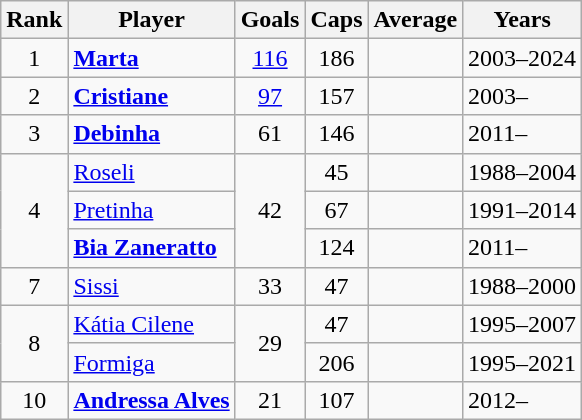<table class="wikitable">
<tr>
<th>Rank</th>
<th>Player</th>
<th>Goals</th>
<th>Caps</th>
<th>Average</th>
<th>Years</th>
</tr>
<tr>
<td align=center>1</td>
<td><strong><a href='#'>Marta</a></strong></td>
<td align=center><a href='#'>116</a></td>
<td align=center>186</td>
<td align=center></td>
<td>2003–2024</td>
</tr>
<tr>
<td align=center>2</td>
<td><strong><a href='#'>Cristiane</a></strong></td>
<td align=center><a href='#'>97</a></td>
<td align=center>157</td>
<td align=center></td>
<td>2003–</td>
</tr>
<tr>
<td align=center>3</td>
<td><strong><a href='#'>Debinha</a></strong></td>
<td align=center>61</td>
<td align=center>146</td>
<td align=center></td>
<td>2011–</td>
</tr>
<tr>
<td rowspan=3 align=center>4</td>
<td><a href='#'>Roseli</a></td>
<td rowspan=3 align=center>42</td>
<td align=center>45</td>
<td align=center></td>
<td>1988–2004</td>
</tr>
<tr>
<td><a href='#'>Pretinha</a></td>
<td align=center>67</td>
<td align=center></td>
<td>1991–2014</td>
</tr>
<tr>
<td><strong><a href='#'>Bia Zaneratto</a></strong></td>
<td align=center>124</td>
<td align=center></td>
<td>2011–</td>
</tr>
<tr>
<td align=center>7</td>
<td><a href='#'>Sissi</a></td>
<td align=center>33</td>
<td align=center>47</td>
<td align=center></td>
<td>1988–2000</td>
</tr>
<tr>
<td rowspan=2 align=center>8</td>
<td><a href='#'>Kátia Cilene</a></td>
<td rowspan=2 align=center>29</td>
<td align=center>47</td>
<td align=center></td>
<td>1995–2007</td>
</tr>
<tr>
<td><a href='#'>Formiga</a></td>
<td align=center>206</td>
<td align=center></td>
<td>1995–2021</td>
</tr>
<tr>
<td align=center>10</td>
<td><strong><a href='#'>Andressa Alves</a></strong></td>
<td align=center>21</td>
<td align=center>107</td>
<td align=center></td>
<td>2012–</td>
</tr>
</table>
